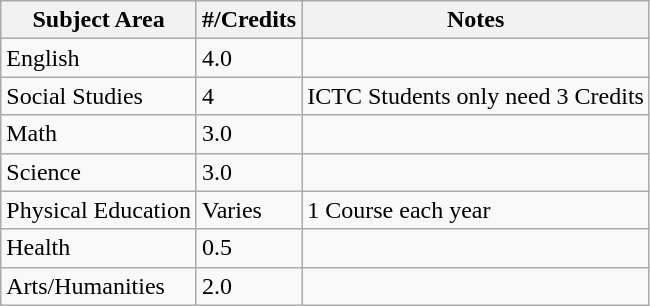<table class="wikitable">
<tr>
<th>Subject Area</th>
<th>#/Credits</th>
<th>Notes</th>
</tr>
<tr>
<td>English</td>
<td>4.0</td>
<td></td>
</tr>
<tr>
<td>Social Studies</td>
<td>4</td>
<td>ICTC Students only need 3 Credits</td>
</tr>
<tr>
<td>Math</td>
<td>3.0</td>
<td></td>
</tr>
<tr>
<td>Science</td>
<td>3.0</td>
<td></td>
</tr>
<tr>
<td>Physical Education</td>
<td>Varies</td>
<td>1 Course each year</td>
</tr>
<tr>
<td>Health</td>
<td>0.5</td>
<td></td>
</tr>
<tr>
<td>Arts/Humanities</td>
<td>2.0</td>
<td></td>
</tr>
</table>
